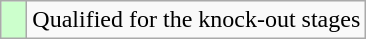<table class="wikitable">
<tr>
<td width=10px bgcolor="#ccffcc"></td>
<td>Qualified for the knock-out stages</td>
</tr>
</table>
